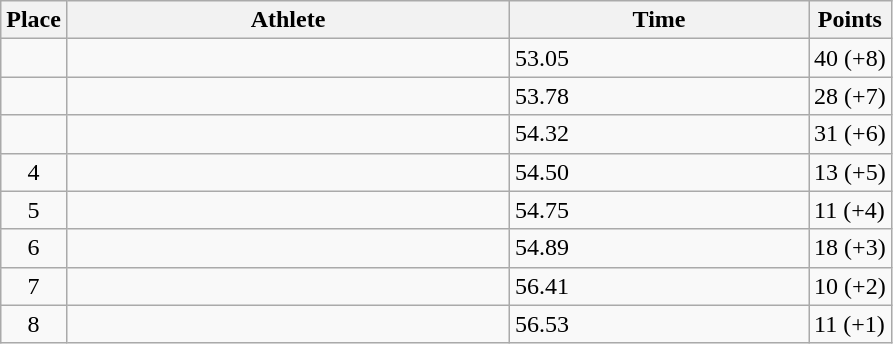<table class="wikitable sortable">
<tr>
<th>Place</th>
<th style="width:18em">Athlete</th>
<th style="width:12em">Time</th>
<th>Points</th>
</tr>
<tr>
<td align=center></td>
<td></td>
<td>53.05 </td>
<td>40 (+8)</td>
</tr>
<tr>
<td align=center></td>
<td></td>
<td>53.78</td>
<td>28 (+7)</td>
</tr>
<tr>
<td align=center></td>
<td></td>
<td>54.32</td>
<td>31 (+6)</td>
</tr>
<tr>
<td align=center>4</td>
<td></td>
<td>54.50</td>
<td>13 (+5)</td>
</tr>
<tr>
<td align=center>5</td>
<td></td>
<td>54.75</td>
<td>11 (+4)</td>
</tr>
<tr>
<td align=center>6</td>
<td></td>
<td>54.89</td>
<td>18 (+3)</td>
</tr>
<tr>
<td align=center>7</td>
<td></td>
<td>56.41</td>
<td>10 (+2)</td>
</tr>
<tr>
<td align=center>8</td>
<td></td>
<td>56.53</td>
<td>11 (+1)</td>
</tr>
</table>
